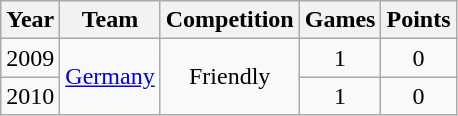<table class="wikitable">
<tr>
<th>Year</th>
<th>Team</th>
<th>Competition</th>
<th>Games</th>
<th>Points</th>
</tr>
<tr align="center">
<td>2009</td>
<td rowspan=2><a href='#'>Germany</a></td>
<td rowspan=2>Friendly</td>
<td>1</td>
<td>0</td>
</tr>
<tr align="center">
<td>2010</td>
<td>1</td>
<td>0</td>
</tr>
</table>
